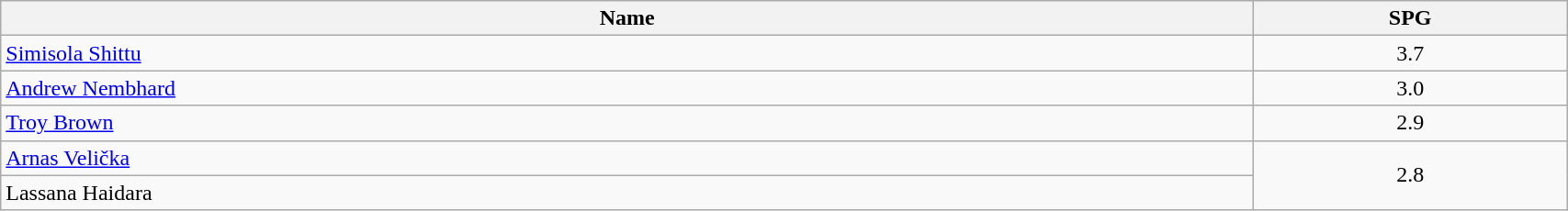<table class=wikitable width="90%">
<tr>
<th width="80%">Name</th>
<th width="20%">SPG</th>
</tr>
<tr>
<td> <a href='#'>Simisola Shittu</a></td>
<td align=center>3.7</td>
</tr>
<tr>
<td> <a href='#'>Andrew Nembhard</a></td>
<td align=center>3.0</td>
</tr>
<tr>
<td> <a href='#'>Troy Brown</a></td>
<td align=center>2.9</td>
</tr>
<tr>
<td> <a href='#'>Arnas Velička</a></td>
<td align=center rowspan=2>2.8</td>
</tr>
<tr>
<td> Lassana Haidara</td>
</tr>
</table>
